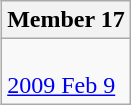<table class=wikitable align=right>
<tr>
<th>Member 17</th>
</tr>
<tr>
<td><br><a href='#'>2009 Feb 9</a></td>
</tr>
</table>
